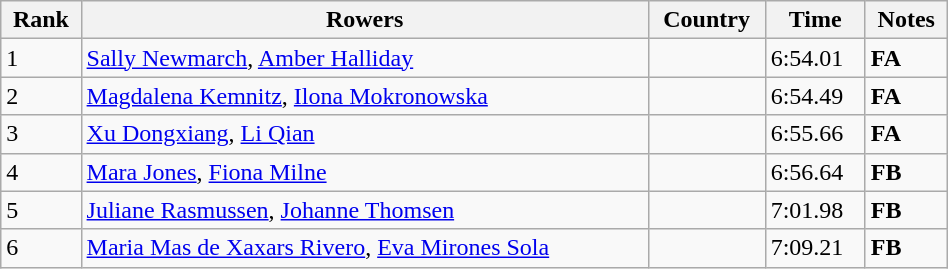<table class="wikitable" width=50%>
<tr>
<th>Rank</th>
<th>Rowers</th>
<th>Country</th>
<th>Time</th>
<th>Notes</th>
</tr>
<tr>
<td>1</td>
<td><a href='#'>Sally Newmarch</a>, <a href='#'>Amber Halliday</a></td>
<td></td>
<td>6:54.01</td>
<td><strong>FA</strong></td>
</tr>
<tr>
<td>2</td>
<td><a href='#'>Magdalena Kemnitz</a>, <a href='#'>Ilona Mokronowska</a></td>
<td></td>
<td>6:54.49</td>
<td><strong>FA</strong></td>
</tr>
<tr>
<td>3</td>
<td><a href='#'>Xu Dongxiang</a>, <a href='#'>Li Qian</a></td>
<td></td>
<td>6:55.66</td>
<td><strong>FA</strong></td>
</tr>
<tr>
<td>4</td>
<td><a href='#'>Mara Jones</a>, <a href='#'>Fiona Milne</a></td>
<td></td>
<td>6:56.64</td>
<td><strong>FB</strong></td>
</tr>
<tr>
<td>5</td>
<td><a href='#'>Juliane Rasmussen</a>, <a href='#'>Johanne Thomsen</a></td>
<td></td>
<td>7:01.98</td>
<td><strong>FB</strong></td>
</tr>
<tr>
<td>6</td>
<td><a href='#'>Maria Mas de Xaxars Rivero</a>, <a href='#'>Eva Mirones Sola</a></td>
<td></td>
<td>7:09.21</td>
<td><strong>FB</strong></td>
</tr>
</table>
